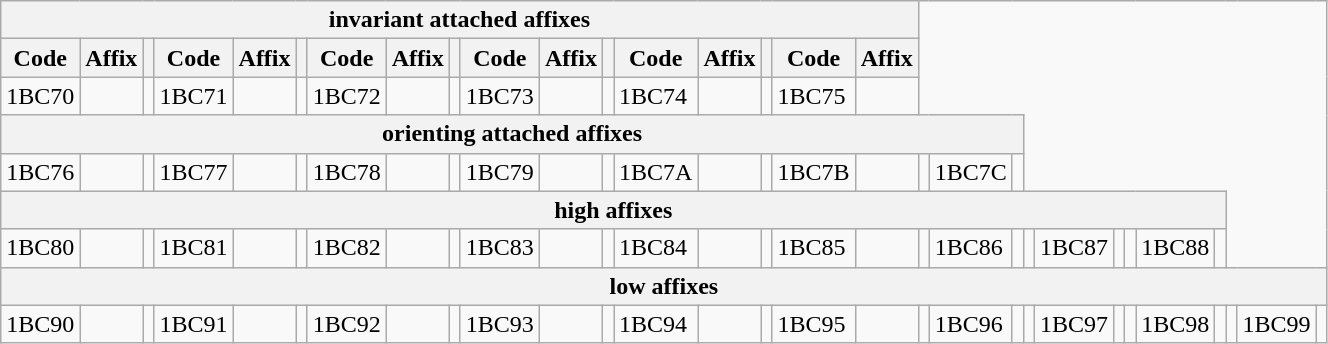<table class="wikitable" style="margin:0px;">
<tr>
<th colspan="17">invariant attached affixes</th>
</tr>
<tr>
<th>Code</th>
<th>Affix</th>
<th></th>
<th>Code</th>
<th>Affix</th>
<th></th>
<th>Code</th>
<th>Affix</th>
<th></th>
<th>Code</th>
<th>Affix</th>
<th></th>
<th>Code</th>
<th>Affix</th>
<th></th>
<th>Code</th>
<th>Affix</th>
</tr>
<tr>
<td>1BC70</td>
<td></td>
<td></td>
<td>1BC71</td>
<td></td>
<td></td>
<td>1BC72</td>
<td></td>
<td></td>
<td>1BC73</td>
<td></td>
<td></td>
<td>1BC74</td>
<td></td>
<td></td>
<td>1BC75</td>
<td></td>
</tr>
<tr>
<th colspan="20">orienting attached affixes</th>
</tr>
<tr>
<td>1BC76</td>
<td></td>
<td></td>
<td>1BC77</td>
<td></td>
<td></td>
<td>1BC78</td>
<td></td>
<td></td>
<td>1BC79</td>
<td></td>
<td></td>
<td>1BC7A</td>
<td></td>
<td></td>
<td>1BC7B</td>
<td></td>
<td></td>
<td>1BC7C</td>
<td></td>
</tr>
<tr>
<th colspan="26">high affixes</th>
</tr>
<tr>
<td>1BC80</td>
<td></td>
<td></td>
<td>1BC81</td>
<td></td>
<td></td>
<td>1BC82</td>
<td></td>
<td></td>
<td>1BC83</td>
<td></td>
<td></td>
<td>1BC84</td>
<td></td>
<td></td>
<td>1BC85</td>
<td></td>
<td></td>
<td>1BC86</td>
<td></td>
<td></td>
<td>1BC87</td>
<td></td>
<td></td>
<td>1BC88</td>
<td></td>
</tr>
<tr>
<th colspan="29">low affixes</th>
</tr>
<tr>
<td>1BC90</td>
<td></td>
<td></td>
<td>1BC91</td>
<td></td>
<td></td>
<td>1BC92</td>
<td></td>
<td></td>
<td>1BC93</td>
<td></td>
<td></td>
<td>1BC94</td>
<td></td>
<td></td>
<td>1BC95</td>
<td></td>
<td></td>
<td>1BC96</td>
<td></td>
<td></td>
<td>1BC97</td>
<td></td>
<td></td>
<td>1BC98</td>
<td></td>
<td></td>
<td>1BC99</td>
<td></td>
</tr>
</table>
